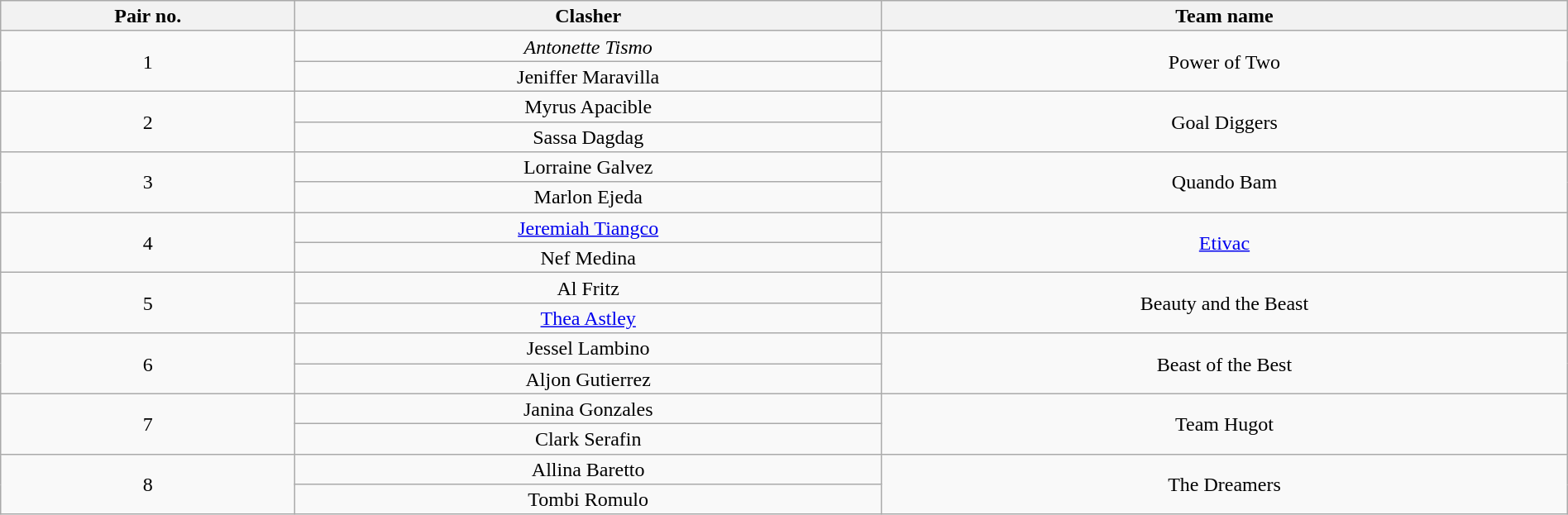<table class="wikitable collapsible collapsed" style="text-align:center; line-height:17px; width:100%;">
<tr>
<th>Pair no.</th>
<th>Clasher</th>
<th>Team name</th>
</tr>
<tr>
<td rowspan="2">1</td>
<td><em>Antonette Tismo</em></td>
<td rowspan="2">Power of Two</td>
</tr>
<tr>
<td>Jeniffer Maravilla</td>
</tr>
<tr>
<td rowspan="2">2</td>
<td>Myrus Apacible</td>
<td rowspan="2">Goal Diggers</td>
</tr>
<tr>
<td>Sassa Dagdag</td>
</tr>
<tr>
<td rowspan="2">3</td>
<td>Lorraine Galvez</td>
<td rowspan="2">Quando Bam</td>
</tr>
<tr>
<td>Marlon Ejeda</td>
</tr>
<tr>
<td rowspan="2">4</td>
<td><a href='#'>Jeremiah Tiangco</a></td>
<td rowspan="2"><a href='#'>Etivac</a></td>
</tr>
<tr>
<td>Nef Medina</td>
</tr>
<tr>
<td rowspan="2">5</td>
<td>Al Fritz</td>
<td rowspan="2">Beauty and the Beast</td>
</tr>
<tr>
<td><a href='#'>Thea Astley</a></td>
</tr>
<tr>
<td rowspan="2">6</td>
<td>Jessel Lambino</td>
<td rowspan="2">Beast of the Best</td>
</tr>
<tr>
<td>Aljon Gutierrez</td>
</tr>
<tr>
<td rowspan="2">7</td>
<td>Janina Gonzales</td>
<td rowspan="2">Team Hugot</td>
</tr>
<tr>
<td>Clark Serafin</td>
</tr>
<tr>
<td rowspan="2">8</td>
<td>Allina Baretto</td>
<td rowspan="2">The Dreamers</td>
</tr>
<tr>
<td>Tombi Romulo</td>
</tr>
</table>
